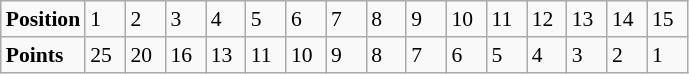<table class="wikitable" style="font-size: 90%;">
<tr>
<td><strong>Position</strong></td>
<td width=20>1</td>
<td width=20>2</td>
<td width=20>3</td>
<td width=20>4</td>
<td width=20>5</td>
<td width=20>6</td>
<td width=20>7</td>
<td width=20>8</td>
<td width=20>9</td>
<td width=20>10</td>
<td width=20>11</td>
<td width=20>12</td>
<td width=20>13</td>
<td width=20>14</td>
<td width=20>15</td>
</tr>
<tr>
<td><strong>Points</strong></td>
<td>25</td>
<td>20</td>
<td>16</td>
<td>13</td>
<td>11</td>
<td>10</td>
<td>9</td>
<td>8</td>
<td>7</td>
<td>6</td>
<td>5</td>
<td>4</td>
<td>3</td>
<td>2</td>
<td>1</td>
</tr>
</table>
